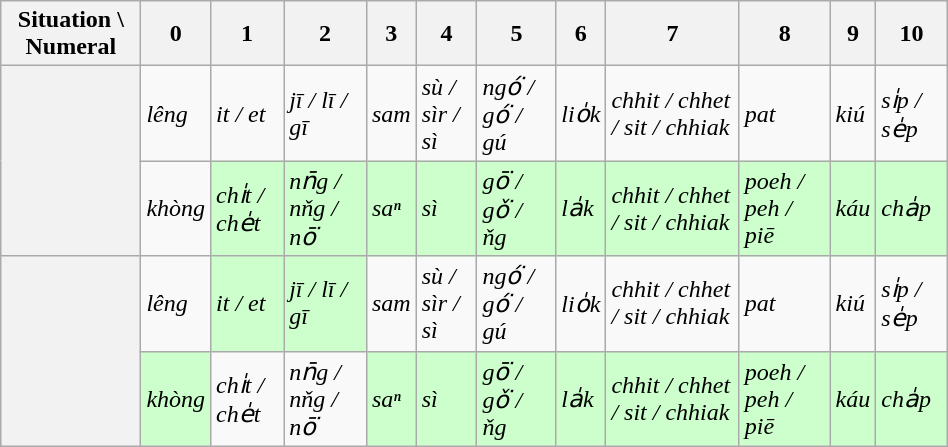<table class="wikitable" style="width:50%;" border="1">
<tr>
<th>Situation \ Numeral</th>
<th>0</th>
<th>1</th>
<th>2</th>
<th>3</th>
<th>4</th>
<th>5</th>
<th>6</th>
<th>7</th>
<th>8</th>
<th>9</th>
<th>10</th>
</tr>
<tr>
<th rowspan=2></th>
<td><em>lêng</em></td>
<td><em>it / et</em></td>
<td><em>jī / lī / gī</em></td>
<td><em>sam</em></td>
<td><em>sù / sìr / sì</em></td>
<td><em>ngó͘ / gó͘ / gú</em></td>
<td><em>lio̍k</em></td>
<td><em>chhit / chhet / sit / chhiak</em></td>
<td><em>pat</em></td>
<td><em>kiú</em></td>
<td><em>si̍p / se̍p</em></td>
</tr>
<tr>
<td><em>khòng</em></td>
<td style="background: #CFC;"><em>chi̍t / che̍t</em></td>
<td style="background: #CFC;"><em>nn̄g / nňg / nō͘</em></td>
<td style="background: #CFC;"><em>saⁿ</em></td>
<td style="background: #CFC;"><em>sì</em></td>
<td style="background: #CFC;"><em>gō͘ / gǒ͘ / ňg</em></td>
<td style="background: #CFC;"><em>la̍k</em></td>
<td style="background: #CFC;"><em>chhit / chhet / sit / chhiak</em></td>
<td style="background: #CFC;"><em>poeh / peh / piē</em></td>
<td style="background: #CFC;"><em>káu</em></td>
<td style="background: #CFC;"><em>cha̍p</em></td>
</tr>
<tr>
<th rowspan=2></th>
<td><em>lêng</em></td>
<td style="background: #CFC;"><em>it / et</em></td>
<td style="background: #CFC;"><em>jī / lī / gī</em></td>
<td><em>sam</em></td>
<td><em>sù / sìr / sì</em></td>
<td><em>ngó͘ / gó͘ / gú</em></td>
<td><em>lio̍k</em></td>
<td><em>chhit / chhet / sit / chhiak</em></td>
<td><em>pat</em></td>
<td><em>kiú</em></td>
<td><em>si̍p / se̍p</em></td>
</tr>
<tr>
<td style="background: #CFC;"><em>khòng</em></td>
<td><em>chi̍t / che̍t</em></td>
<td><em>nn̄g / nňg / nō͘</em></td>
<td style="background: #CFC;"><em>saⁿ</em></td>
<td style="background: #CFC;"><em>sì</em></td>
<td style="background: #CFC;"><em>gō͘ / gǒ͘ / ňg</em></td>
<td style="background: #CFC;"><em>la̍k</em></td>
<td style="background: #CFC;"><em>chhit / chhet / sit / chhiak</em></td>
<td style="background: #CFC;"><em>poeh / peh / piē</em></td>
<td style="background: #CFC;"><em>káu</em></td>
<td style="background: #CFC;"><em>cha̍p</em></td>
</tr>
</table>
